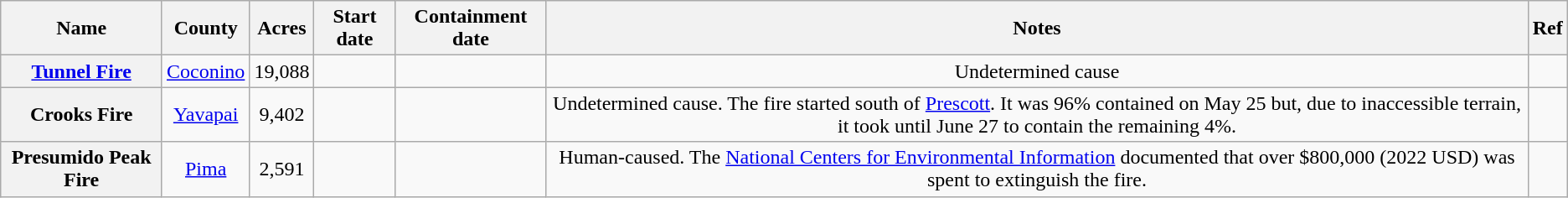<table class="wikitable sortable plainrowheaders mw-collapsible" style="text-align:center;">
<tr>
<th scope="col">Name</th>
<th scope="col">County </th>
<th scope="col">Acres</th>
<th scope="col">Start date</th>
<th scope="col">Containment date</th>
<th scope="col">Notes</th>
<th scope="col" class="unsortable">Ref</th>
</tr>
<tr>
<th scope="row"><a href='#'>Tunnel Fire</a></th>
<td><a href='#'>Coconino</a></td>
<td>19,088</td>
<td></td>
<td></td>
<td>Undetermined cause</td>
<td></td>
</tr>
<tr>
<th scope="row">Crooks Fire</th>
<td><a href='#'>Yavapai</a></td>
<td>9,402</td>
<td></td>
<td></td>
<td>Undetermined cause. The fire started  south of <a href='#'>Prescott</a>. It was 96% contained on May 25 but, due to inaccessible terrain, it took until June 27 to contain the remaining 4%.</td>
<td></td>
</tr>
<tr>
<th scope="row">Presumido Peak Fire</th>
<td><a href='#'>Pima</a></td>
<td>2,591</td>
<td></td>
<td></td>
<td>Human-caused. The <a href='#'>National Centers for Environmental Information</a> documented that over $800,000 (2022 USD) was spent to extinguish the fire.</td>
<td></td>
</tr>
</table>
